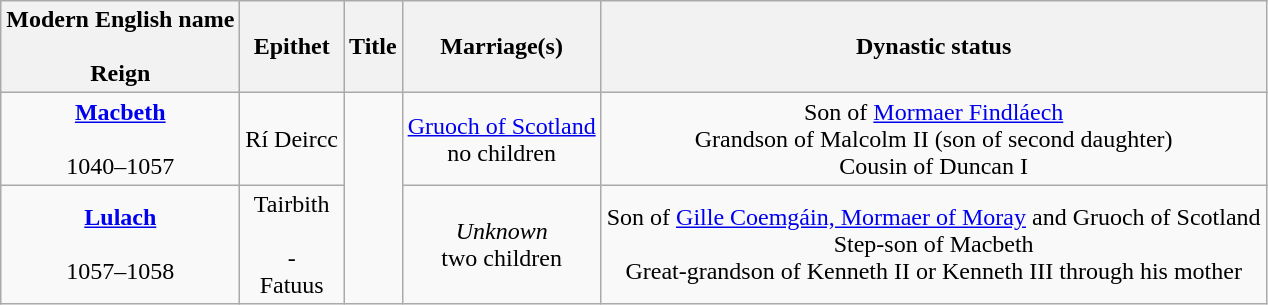<table class="wikitable">
<tr>
<th>Modern English name<br><br>Reign</th>
<th>Epithet</th>
<th>Title</th>
<th>Marriage(s)</th>
<th>Dynastic status</th>
</tr>
<tr>
<td align=center><strong><a href='#'>Macbeth</a></strong><br><br>1040–1057</td>
<td align=center>Rí Deircc<br></td>
<td rowspan="2" align="center"></td>
<td align=center><a href='#'>Gruoch of Scotland</a><br>no children</td>
<td align=center>Son of <a href='#'>Mormaer Findláech</a><br>Grandson of Malcolm II (son of second daughter)<br>
Cousin of Duncan I</td>
</tr>
<tr>
<td align=center><strong><a href='#'>Lulach</a></strong><br><br>1057–1058</td>
<td align=center>Tairbith<br><br>-<br>Fatuus<br></td>
<td align=center><em>Unknown</em><br>two children</td>
<td align=center>Son of <a href='#'>Gille Coemgáin, Mormaer of Moray</a> and Gruoch of Scotland<br> Step-son of Macbeth <br> Great-grandson of Kenneth II or Kenneth III through his mother</td>
</tr>
</table>
